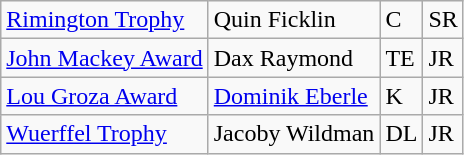<table class="wikitable">
<tr>
<td><a href='#'>Rimington Trophy</a></td>
<td>Quin Ficklin</td>
<td>C</td>
<td>SR</td>
</tr>
<tr>
<td><a href='#'>John Mackey Award</a></td>
<td>Dax Raymond</td>
<td>TE</td>
<td>JR</td>
</tr>
<tr>
<td><a href='#'>Lou Groza Award</a></td>
<td><a href='#'>Dominik Eberle</a></td>
<td>K</td>
<td>JR</td>
</tr>
<tr>
<td><a href='#'>Wuerffel Trophy</a></td>
<td>Jacoby Wildman</td>
<td>DL</td>
<td>JR</td>
</tr>
</table>
